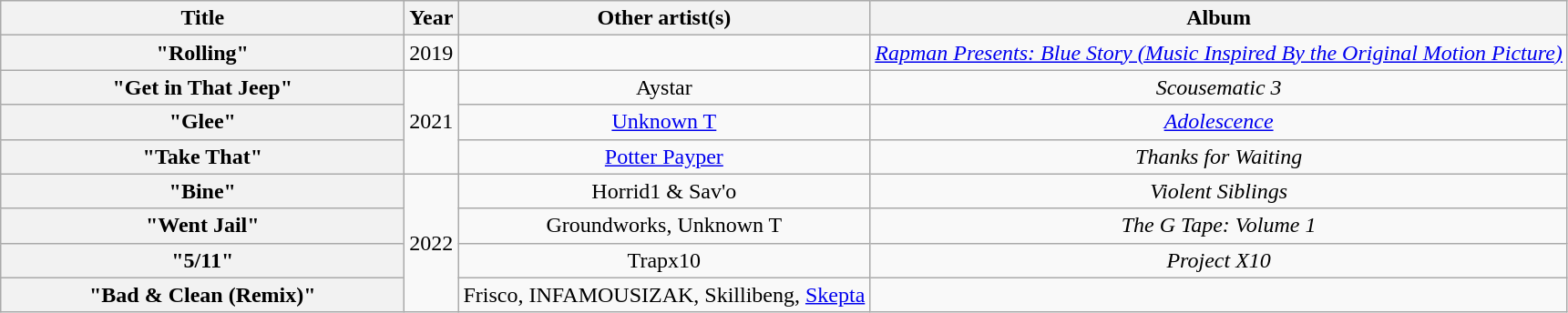<table class="wikitable plainrowheaders" style="text-align:center;">
<tr>
<th scope="col" style="width:18em;">Title</th>
<th scope="col" style="width:1em;">Year</th>
<th scope="col">Other artist(s)</th>
<th scope="col">Album</th>
</tr>
<tr>
<th scope="row">"Rolling"</th>
<td>2019</td>
<td></td>
<td><em><a href='#'>Rapman Presents: Blue Story (Music Inspired By the Original Motion Picture)</a></em></td>
</tr>
<tr>
<th scope="row">"Get in That Jeep"</th>
<td rowspan="3">2021</td>
<td>Aystar</td>
<td><em>Scousematic 3</em></td>
</tr>
<tr>
<th scope="row">"Glee"</th>
<td><a href='#'>Unknown T</a></td>
<td><em><a href='#'>Adolescence</a></em></td>
</tr>
<tr>
<th scope="row">"Take That"</th>
<td><a href='#'>Potter Payper</a></td>
<td><em>Thanks for Waiting</em></td>
</tr>
<tr>
<th scope="row">"Bine"</th>
<td rowspan="4">2022</td>
<td>Horrid1 & Sav'o</td>
<td><em>Violent Siblings</em></td>
</tr>
<tr>
<th scope="row">"Went Jail"</th>
<td>Groundworks, Unknown T</td>
<td><em>The G Tape: Volume 1</em></td>
</tr>
<tr>
<th scope="row">"5/11"</th>
<td>Trapx10</td>
<td><em>Project X10</em></td>
</tr>
<tr>
<th scope="row">"Bad & Clean (Remix)"</th>
<td>Frisco, INFAMOUSIZAK, Skillibeng, <a href='#'>Skepta</a></td>
<td></td>
</tr>
</table>
